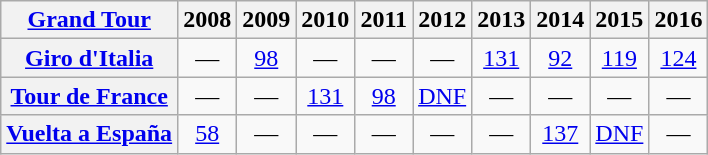<table class="wikitable plainrowheaders">
<tr>
<th scope="col"><a href='#'>Grand Tour</a></th>
<th scope="col">2008</th>
<th scope="col">2009</th>
<th scope="col">2010</th>
<th scope="col">2011</th>
<th scope="col">2012</th>
<th scope="col">2013</th>
<th scope="col">2014</th>
<th scope="col">2015</th>
<th scope="col">2016</th>
</tr>
<tr style="text-align:center;">
<th scope="row"> <a href='#'>Giro d'Italia</a></th>
<td>—</td>
<td><a href='#'>98</a></td>
<td>—</td>
<td>—</td>
<td>—</td>
<td><a href='#'>131</a></td>
<td><a href='#'>92</a></td>
<td><a href='#'>119</a></td>
<td><a href='#'>124</a></td>
</tr>
<tr style="text-align:center;">
<th scope="row"> <a href='#'>Tour de France</a></th>
<td>—</td>
<td>—</td>
<td><a href='#'>131</a></td>
<td><a href='#'>98</a></td>
<td><a href='#'>DNF</a></td>
<td>—</td>
<td>—</td>
<td>—</td>
<td>—</td>
</tr>
<tr style="text-align:center;">
<th scope="row"> <a href='#'>Vuelta a España</a></th>
<td><a href='#'>58</a></td>
<td>—</td>
<td>—</td>
<td>—</td>
<td>—</td>
<td>—</td>
<td><a href='#'>137</a></td>
<td><a href='#'>DNF</a></td>
<td>—</td>
</tr>
</table>
